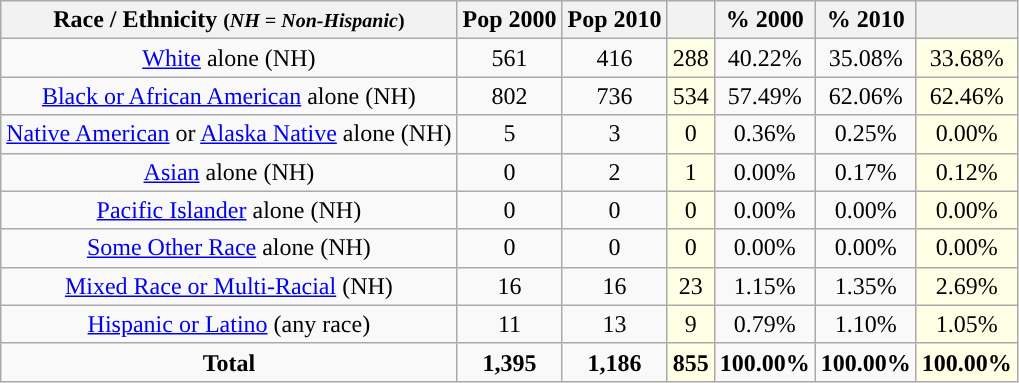<table class="wikitable" style="text-align:center;">
<tr>
<th>Race / Ethnicity <small>(<em>NH = Non-Hispanic</em>)</small></th>
<th>Pop 2000</th>
<th>Pop 2010</th>
<th></th>
<th>% 2000</th>
<th>% 2010</th>
<th></th>
</tr>
<tr>
<td><a href='#'>White</a> alone (NH)</td>
<td>561</td>
<td>416</td>
<td style='background: #ffffe6;'>288</td>
<td>40.22%</td>
<td>35.08%</td>
<td style='background: #ffffe6;'>33.68%</td>
</tr>
<tr>
<td><a href='#'>Black or African American</a> alone (NH)</td>
<td>802</td>
<td>736</td>
<td style='background: #ffffe6;'>534</td>
<td>57.49%</td>
<td>62.06%</td>
<td style='background: #ffffe6;'>62.46%</td>
</tr>
<tr>
<td><a href='#'>Native American</a> or <a href='#'>Alaska Native</a> alone (NH)</td>
<td>5</td>
<td>3</td>
<td style='background: #ffffe6;'>0</td>
<td>0.36%</td>
<td>0.25%</td>
<td style='background: #ffffe6;'>0.00%</td>
</tr>
<tr>
<td><a href='#'>Asian</a> alone (NH)</td>
<td>0</td>
<td>2</td>
<td style='background: #ffffe6;'>1</td>
<td>0.00%</td>
<td>0.17%</td>
<td style='background: #ffffe6;'>0.12%</td>
</tr>
<tr>
<td><a href='#'>Pacific Islander</a> alone (NH)</td>
<td>0</td>
<td>0</td>
<td style='background: #ffffe6;'>0</td>
<td>0.00%</td>
<td>0.00%</td>
<td style='background: #ffffe6;'>0.00%</td>
</tr>
<tr>
<td><a href='#'>Some Other Race</a> alone (NH)</td>
<td>0</td>
<td>0</td>
<td style='background: #ffffe6;'>0</td>
<td>0.00%</td>
<td>0.00%</td>
<td style='background: #ffffe6;'>0.00%</td>
</tr>
<tr>
<td><a href='#'>Mixed Race or Multi-Racial</a> (NH)</td>
<td>16</td>
<td>16</td>
<td style='background: #ffffe6;'>23</td>
<td>1.15%</td>
<td>1.35%</td>
<td style='background: #ffffe6;'>2.69%</td>
</tr>
<tr>
<td><a href='#'>Hispanic or Latino</a> (any race)</td>
<td>11</td>
<td>13</td>
<td style='background: #ffffe6;'>9</td>
<td>0.79%</td>
<td>1.10%</td>
<td style='background: #ffffe6;'>1.05%</td>
</tr>
<tr>
<td><strong>Total</strong></td>
<td><strong>1,395</strong></td>
<td><strong>1,186</strong></td>
<td style='background: #ffffe6;'><strong>855</strong></td>
<td><strong>100.00%</strong></td>
<td><strong>100.00%</strong></td>
<td style='background: #ffffe6;'><strong>100.00%</strong></td>
</tr>
</table>
